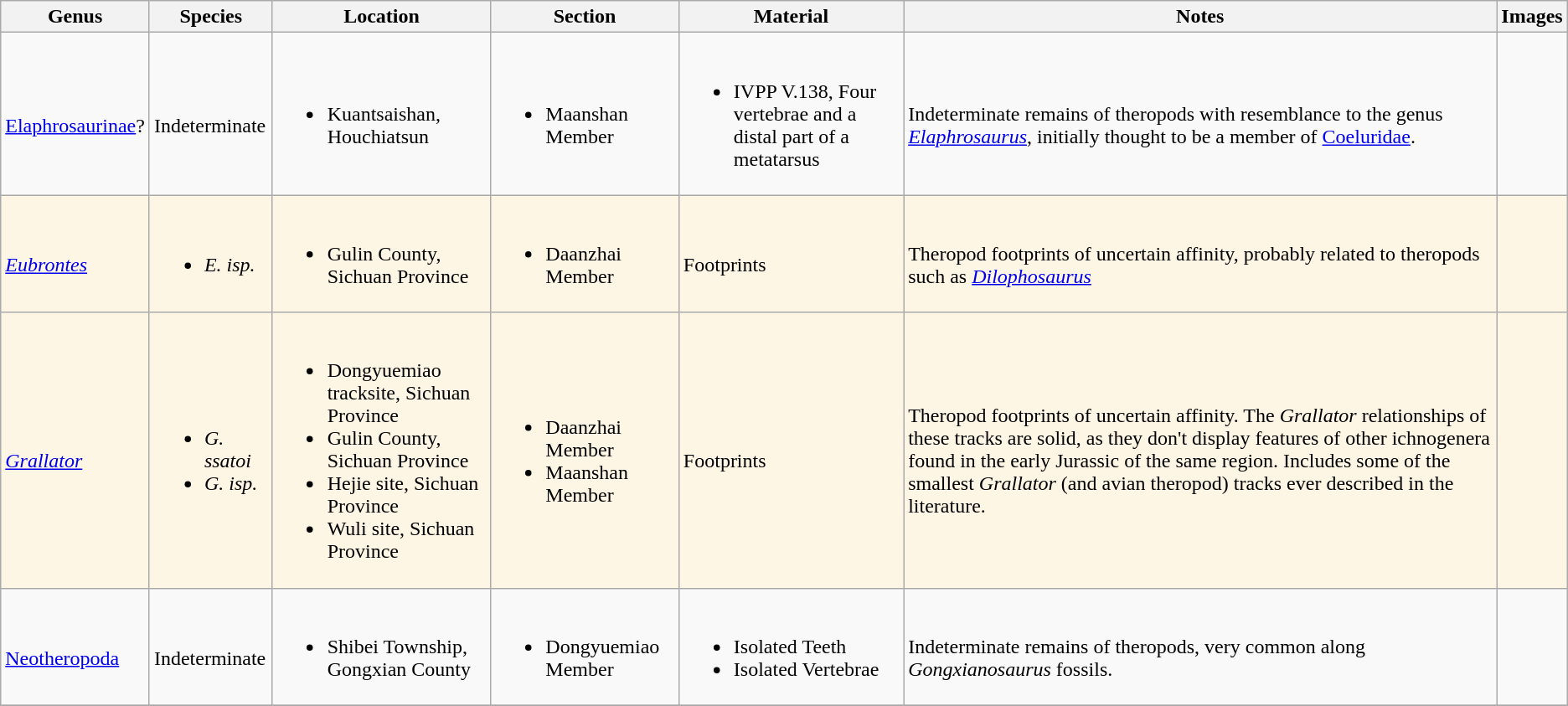<table class="wikitable" align="center">
<tr>
<th>Genus</th>
<th>Species</th>
<th>Location</th>
<th>Section</th>
<th>Material</th>
<th>Notes</th>
<th>Images</th>
</tr>
<tr>
<td><br><a href='#'>Elaphrosaurinae</a>?</td>
<td><br>Indeterminate</td>
<td><br><ul><li>Kuantsaishan, Houchiatsun</li></ul></td>
<td><br><ul><li>Maanshan Member</li></ul></td>
<td><br><ul><li>IVPP V.138, Four vertebrae and a distal part of a metatarsus</li></ul></td>
<td><br>Indeterminate remains of theropods with resemblance to the genus <em><a href='#'>Elaphrosaurus</a></em>, initially thought to be a member of <a href='#'>Coeluridae</a>.</td>
<td></td>
</tr>
<tr>
<td style="background:#FEF6E4;"><br><em><a href='#'>Eubrontes</a></em></td>
<td style="background:#FEF6E4;"><br><ul><li><em>E. isp.</em></li></ul></td>
<td style="background:#FEF6E4;"><br><ul><li>Gulin County, Sichuan Province</li></ul></td>
<td style="background:#FEF6E4;"><br><ul><li>Daanzhai Member</li></ul></td>
<td style="background:#FEF6E4;"><br>Footprints</td>
<td style="background:#FEF6E4;"><br>Theropod footprints of uncertain affinity, probably related to theropods such as <em><a href='#'>Dilophosaurus</a></em></td>
<td style="background:#FEF6E4;"></td>
</tr>
<tr>
<td style="background:#FEF6E4;"><br><em><a href='#'>Grallator</a></em></td>
<td style="background:#FEF6E4;"><br><ul><li><em>G. ssatoi</em></li><li><em>G. isp.</em></li></ul></td>
<td style="background:#FEF6E4;"><br><ul><li>Dongyuemiao tracksite, Sichuan Province</li><li>Gulin County, Sichuan Province</li><li>Hejie site, Sichuan Province</li><li>Wuli site, Sichuan Province</li></ul></td>
<td style="background:#FEF6E4;"><br><ul><li>Daanzhai Member</li><li>Maanshan Member</li></ul></td>
<td style="background:#FEF6E4;"><br>Footprints</td>
<td style="background:#FEF6E4;"><br>Theropod footprints of uncertain affinity. The <em>Grallator</em> relationships of these tracks are solid, as they don't display features of other ichnogenera found in the early Jurassic of the same region. Includes some of the smallest <em>Grallator</em> (and avian theropod) tracks ever described in the literature.</td>
<td style="background:#FEF6E4;"><br></td>
</tr>
<tr>
<td><br><a href='#'>Neotheropoda</a></td>
<td><br>Indeterminate</td>
<td><br><ul><li>Shibei Township, Gongxian County</li></ul></td>
<td><br><ul><li>Dongyuemiao Member</li></ul></td>
<td><br><ul><li>Isolated Teeth</li><li>Isolated Vertebrae</li></ul></td>
<td><br>Indeterminate remains of theropods, very common along <em>Gongxianosaurus</em> fossils.</td>
<td></td>
</tr>
<tr>
</tr>
</table>
